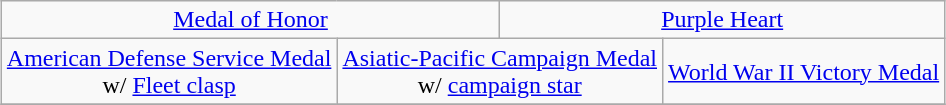<table class="wikitable" style="margin:1em auto; text-align:center;">
<tr>
<td colspan="3"><a href='#'>Medal of Honor</a></td>
<td colspan="3"><a href='#'>Purple Heart</a></td>
</tr>
<tr>
<td colspan="2"><a href='#'>American Defense Service Medal</a><br>w/ <a href='#'>Fleet clasp</a></td>
<td colspan="2"><a href='#'>Asiatic-Pacific Campaign Medal</a><br>w/ <a href='#'>campaign star</a></td>
<td colspan="2"><a href='#'>World War II Victory Medal</a></td>
</tr>
<tr>
</tr>
</table>
